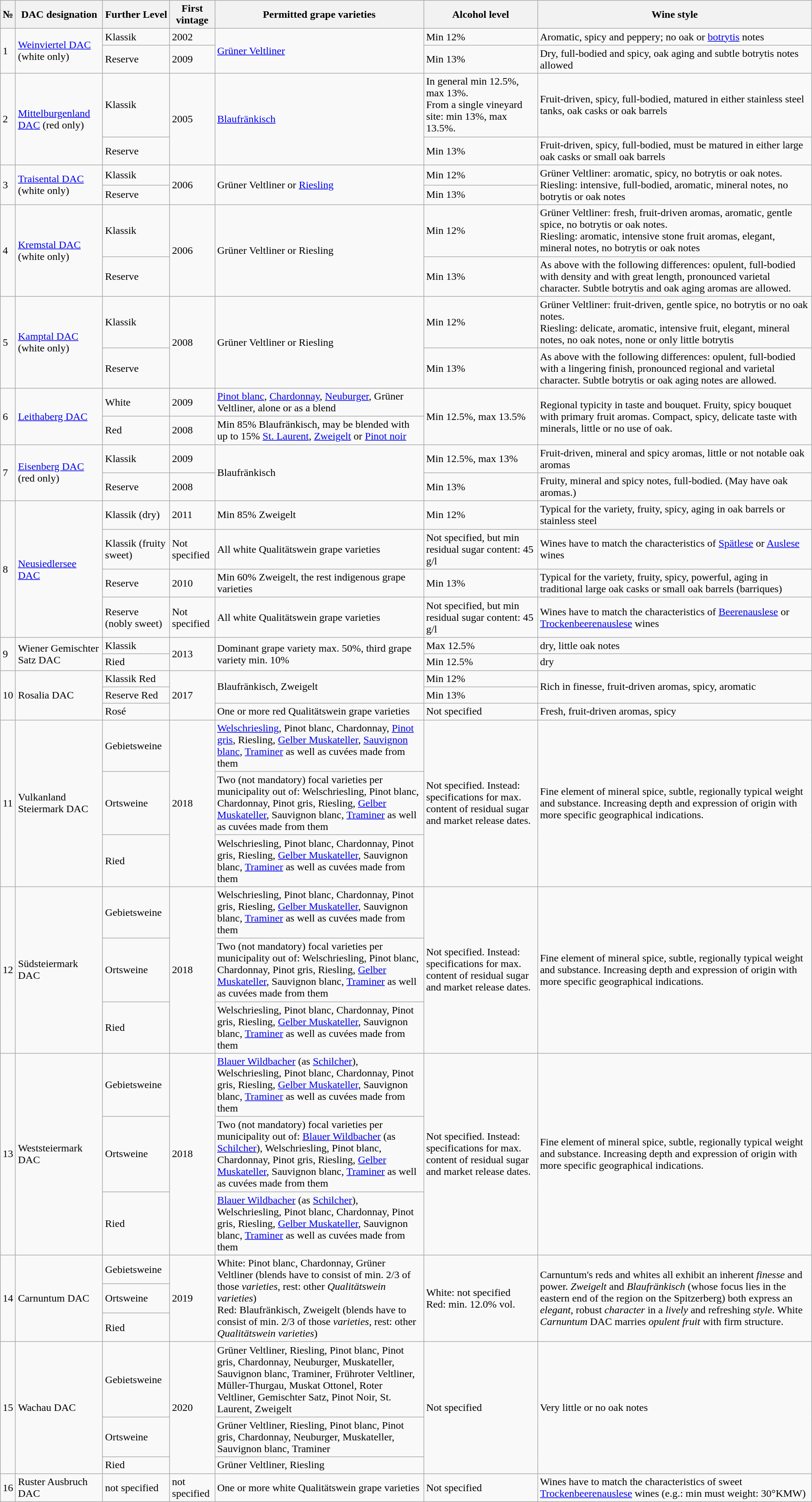<table class="wikitable">
<tr>
<th>№</th>
<th>DAC designation</th>
<th>Further Level</th>
<th>First vintage</th>
<th>Permitted grape varieties</th>
<th>Alcohol level</th>
<th>Wine style</th>
</tr>
<tr>
<td rowspan="2">1</td>
<td rowspan="2"><a href='#'>Weinviertel DAC</a> (white only)</td>
<td>Klassik</td>
<td>2002</td>
<td rowspan="2"><a href='#'>Grüner Veltliner</a></td>
<td>Min 12%</td>
<td>Aromatic, spicy and peppery; no oak or <a href='#'>botrytis</a> notes</td>
</tr>
<tr>
<td>Reserve</td>
<td>2009</td>
<td>Min 13%</td>
<td>Dry, full-bodied and spicy, oak aging and subtle botrytis notes allowed</td>
</tr>
<tr>
<td rowspan="2">2</td>
<td rowspan="2"><a href='#'>Mittelburgenland DAC</a> (red only)</td>
<td>Klassik</td>
<td rowspan="2">2005</td>
<td rowspan="2"><a href='#'>Blaufränkisch</a></td>
<td>In general min 12.5%, max 13%.<br>From a single vineyard site: min 13%, max 13.5%.</td>
<td>Fruit-driven, spicy, full-bodied, matured in either stainless steel tanks, oak casks or oak barrels</td>
</tr>
<tr>
<td>Reserve</td>
<td>Min 13%</td>
<td>Fruit-driven, spicy, full-bodied, must be matured in either large oak casks or small oak barrels</td>
</tr>
<tr>
<td rowspan="2">3</td>
<td rowspan="2"><a href='#'>Traisental DAC</a> (white only)</td>
<td>Klassik</td>
<td rowspan="2">2006</td>
<td rowspan="2">Grüner Veltliner or <a href='#'>Riesling</a></td>
<td>Min 12%</td>
<td rowspan="2">Grüner Veltliner: aromatic, spicy, no botrytis or oak notes.<br>Riesling: intensive, full-bodied, aromatic, mineral notes, no botrytis or oak notes</td>
</tr>
<tr>
<td>Reserve</td>
<td>Min 13%</td>
</tr>
<tr>
<td rowspan="2">4</td>
<td rowspan="2"><a href='#'>Kremstal DAC</a> (white only)</td>
<td>Klassik</td>
<td rowspan="2">2006</td>
<td rowspan="2">Grüner Veltliner or Riesling</td>
<td>Min 12%</td>
<td>Grüner Veltliner: fresh, fruit-driven aromas, aromatic, gentle spice, no botrytis or oak notes.<br>Riesling: aromatic, intensive stone fruit aromas, elegant, mineral notes, no botrytis or oak notes</td>
</tr>
<tr>
<td>Reserve</td>
<td>Min 13%</td>
<td>As above with the following differences: opulent, full-bodied with density and with great length, pronounced varietal character. Subtle botrytis and oak aging aromas are allowed.</td>
</tr>
<tr>
<td rowspan="2">5</td>
<td rowspan="2"><a href='#'>Kamptal DAC</a> (white only)</td>
<td>Klassik</td>
<td rowspan="2">2008</td>
<td rowspan="2">Grüner Veltliner or Riesling</td>
<td>Min 12%</td>
<td>Grüner Veltliner: fruit-driven, gentle spice, no botrytis or no oak notes.<br>Riesling: delicate, aromatic, intensive fruit, elegant, mineral notes, no oak notes, none or only little botrytis</td>
</tr>
<tr>
<td>Reserve</td>
<td>Min 13%</td>
<td>As above with the following differences: opulent, full-bodied with a lingering finish, pronounced regional and varietal character. Subtle botrytis or oak aging notes are allowed.</td>
</tr>
<tr>
<td rowspan="2">6</td>
<td rowspan="2"><a href='#'>Leithaberg DAC</a></td>
<td>White</td>
<td>2009</td>
<td><a href='#'>Pinot blanc</a>, <a href='#'>Chardonnay</a>, <a href='#'>Neuburger</a>, Grüner Veltliner, alone or as a blend</td>
<td rowspan="2">Min 12.5%, max 13.5%</td>
<td rowspan="2">Regional typicity in taste and bouquet. Fruity, spicy bouquet with primary fruit aromas. Compact, spicy, delicate taste with minerals, little or no use of oak.</td>
</tr>
<tr>
<td>Red</td>
<td>2008</td>
<td>Min 85% Blaufränkisch, may be blended with up to 15% <a href='#'>St. Laurent</a>, <a href='#'>Zweigelt</a> or <a href='#'>Pinot noir</a></td>
</tr>
<tr>
<td rowspan="2">7</td>
<td rowspan="2"><a href='#'>Eisenberg DAC</a> (red only)</td>
<td>Klassik</td>
<td>2009</td>
<td rowspan="2">Blaufränkisch</td>
<td>Min 12.5%, max 13%</td>
<td>Fruit-driven, mineral and spicy aromas, little or not notable oak aromas</td>
</tr>
<tr>
<td>Reserve</td>
<td>2008</td>
<td>Min 13%</td>
<td>Fruity, mineral and spicy notes, full-bodied. (May have oak aromas.)</td>
</tr>
<tr>
<td rowspan="4">8</td>
<td rowspan="4"><a href='#'>Neusiedlersee DAC</a></td>
<td>Klassik (dry)</td>
<td>2011</td>
<td>Min 85% Zweigelt</td>
<td>Min 12%</td>
<td>Typical for the variety, fruity, spicy, aging in oak barrels or stainless steel</td>
</tr>
<tr>
<td>Klassik (fruity sweet)</td>
<td>Not specified</td>
<td>All white Qualitätswein grape varieties</td>
<td>Not specified, but min residual sugar content: 45 g/l</td>
<td>Wines have to match the characteristics of <a href='#'>Spätlese</a> or <a href='#'>Auslese</a> wines</td>
</tr>
<tr>
<td>Reserve</td>
<td>2010</td>
<td>Min 60% Zweigelt, the rest indigenous grape varieties</td>
<td>Min 13%</td>
<td>Typical for the variety, fruity, spicy, powerful, aging in traditional large oak casks or small oak barrels (barriques)</td>
</tr>
<tr>
<td>Reserve (nobly sweet)</td>
<td>Not specified</td>
<td>All white Qualitätswein grape varieties</td>
<td>Not specified, but min residual sugar content: 45 g/l</td>
<td>Wines have to match the characteristics of <a href='#'>Beerenauslese</a> or <a href='#'>Trockenbeerenauslese</a> wines</td>
</tr>
<tr>
<td rowspan="2">9</td>
<td rowspan="2">Wiener Gemischter Satz DAC</td>
<td>Klassik</td>
<td rowspan="2">2013</td>
<td rowspan="2">Dominant grape variety max. 50%, third grape variety min. 10%</td>
<td>Max 12.5%</td>
<td>dry, little oak notes</td>
</tr>
<tr>
<td>Ried</td>
<td>Min 12.5%</td>
<td>dry</td>
</tr>
<tr>
<td rowspan="3">10</td>
<td rowspan="3">Rosalia DAC</td>
<td>Klassik Red</td>
<td rowspan="3">2017</td>
<td rowspan="2">Blaufränkisch, Zweigelt</td>
<td>Min 12%</td>
<td rowspan="2">Rich in finesse, fruit-driven aromas, spicy, aromatic</td>
</tr>
<tr>
<td>Reserve Red</td>
<td>Min 13%</td>
</tr>
<tr>
<td>Rosé</td>
<td>One or more red Qualitätswein grape varieties</td>
<td>Not specified</td>
<td>Fresh, fruit-driven aromas, spicy</td>
</tr>
<tr>
<td rowspan="3">11</td>
<td rowspan="3">Vulkanland Steiermark DAC</td>
<td>Gebietsweine</td>
<td rowspan="3">2018</td>
<td><a href='#'>Welschriesling</a>, Pinot blanc, Chardonnay, <a href='#'>Pinot gris</a>, Riesling, <a href='#'>Gelber Muskateller</a>, <a href='#'>Sauvignon blanc</a>, <a href='#'>Traminer</a> as well as cuvées made from them</td>
<td rowspan="3">Not specified. Instead: specifications for max. content of residual sugar and market release dates.</td>
<td rowspan="3">Fine element of mineral spice, subtle, regionally typical weight and substance. Increasing depth and expression of origin with more specific geographical indications.<br></td>
</tr>
<tr>
<td>Ortsweine</td>
<td>Two (not mandatory) focal varieties per municipality out of: Welschriesling, Pinot blanc, Chardonnay, Pinot gris, Riesling, <a href='#'>Gelber Muskateller</a>, Sauvignon blanc, <a href='#'>Traminer</a> as well as cuvées made from them</td>
</tr>
<tr>
<td>Ried</td>
<td>Welschriesling, Pinot blanc, Chardonnay, Pinot gris, Riesling, <a href='#'>Gelber Muskateller</a>, Sauvignon blanc, <a href='#'>Traminer</a> as well as cuvées made from them</td>
</tr>
<tr>
<td rowspan="3">12</td>
<td rowspan="3">Südsteiermark DAC</td>
<td>Gebietsweine</td>
<td rowspan="3">2018</td>
<td>Welschriesling, Pinot blanc, Chardonnay, Pinot gris, Riesling, <a href='#'>Gelber Muskateller</a>, Sauvignon blanc, <a href='#'>Traminer</a> as well as cuvées made from them</td>
<td rowspan="3">Not specified. Instead: specifications for max. content of residual sugar and market release dates.</td>
<td rowspan="3">Fine element of mineral spice, subtle, regionally typical weight and substance. Increasing depth and expression of origin with more specific geographical indications.<br></td>
</tr>
<tr>
<td>Ortsweine</td>
<td>Two (not mandatory) focal varieties per municipality out of: Welschriesling, Pinot blanc, Chardonnay, Pinot gris, Riesling, <a href='#'>Gelber Muskateller</a>, Sauvignon blanc, <a href='#'>Traminer</a> as well as cuvées made from them</td>
</tr>
<tr>
<td>Ried</td>
<td>Welschriesling, Pinot blanc, Chardonnay, Pinot gris, Riesling, <a href='#'>Gelber Muskateller</a>, Sauvignon blanc, <a href='#'>Traminer</a> as well as cuvées made from them</td>
</tr>
<tr>
<td rowspan="3">13</td>
<td rowspan="3">Weststeiermark DAC</td>
<td>Gebietsweine</td>
<td rowspan="3">2018</td>
<td><a href='#'>Blauer Wildbacher</a> (as <a href='#'>Schilcher</a>), Welschriesling, Pinot blanc, Chardonnay, Pinot gris, Riesling, <a href='#'>Gelber Muskateller</a>, Sauvignon blanc, <a href='#'>Traminer</a> as well as cuvées made from them</td>
<td rowspan="3">Not specified. Instead: specifications for max. content of residual sugar and market release dates.</td>
<td rowspan="3">Fine element of mineral spice, subtle, regionally typical weight and substance. Increasing depth and expression of origin with more specific geographical indications.<br></td>
</tr>
<tr>
<td>Ortsweine</td>
<td>Two (not mandatory) focal varieties per municipality out of: <a href='#'>Blauer Wildbacher</a> (as <a href='#'>Schilcher</a>), Welschriesling, Pinot blanc, Chardonnay, Pinot gris, Riesling, <a href='#'>Gelber Muskateller</a>, Sauvignon blanc, <a href='#'>Traminer</a> as well as cuvées made from them</td>
</tr>
<tr>
<td>Ried</td>
<td><a href='#'>Blauer Wildbacher</a> (as <a href='#'>Schilcher</a>), Welschriesling, Pinot blanc, Chardonnay, Pinot gris, Riesling, <a href='#'>Gelber Muskateller</a>, Sauvignon blanc, <a href='#'>Traminer</a> as well as cuvées made from them</td>
</tr>
<tr>
<td rowspan="3">14</td>
<td rowspan="3">Carnuntum DAC</td>
<td>Gebietsweine</td>
<td rowspan="3">2019</td>
<td rowspan="3">White: Pinot blanc, Chardonnay, Grüner Veltliner (blends have to consist of min. 2/3 of those <dfn>varieties</dfn>, rest: other <dfn>Qualitätswein</dfn> <dfn>varieties</dfn>)<br>Red: Blaufränkisch, Zweigelt (blends have to consist of min. 2/3 of those <dfn>varieties</dfn>, rest: other <dfn>Qualitätswein</dfn> <dfn>varieties</dfn>)</td>
<td rowspan="3">White: not specified<br>Red: min. 12.0% vol.</td>
<td rowspan="3">Carnuntum's reds and whites all exhibit an inherent <dfn>finesse</dfn> and power. <dfn>Zweigelt</dfn> and <dfn>Blaufränkisch</dfn> (whose focus lies in the eastern end of the region on the Spitzerberg) both express an <dfn>elegant</dfn>, robust <dfn>character</dfn> in a <dfn>lively</dfn> and refreshing <dfn>style</dfn>. White <dfn>Carnuntum</dfn> <abbr>DAC</abbr> marries <dfn>opulent</dfn> <dfn>fruit</dfn> with firm structure.</td>
</tr>
<tr>
<td>Ortsweine</td>
</tr>
<tr>
<td>Ried</td>
</tr>
<tr>
<td rowspan="3">15</td>
<td rowspan="3">Wachau DAC</td>
<td>Gebietsweine</td>
<td rowspan="3">2020</td>
<td>Grüner Veltliner, Riesling, Pinot blanc, Pinot gris, Chardonnay, Neuburger, Muskateller, Sauvignon blanc, Traminer, Frühroter Veltliner, Müller-Thurgau, Muskat Ottonel, Roter Veltliner, Gemischter Satz, Pinot Noir, St. Laurent, Zweigelt</td>
<td rowspan="3">Not specified</td>
<td rowspan="3">Very little or no oak notes</td>
</tr>
<tr>
<td>Ortsweine</td>
<td>Grüner Veltliner, Riesling, Pinot blanc, Pinot gris, Chardonnay, Neuburger, Muskateller, Sauvignon blanc, Traminer</td>
</tr>
<tr>
<td>Ried</td>
<td>Grüner Veltliner, Riesling</td>
</tr>
<tr>
<td>16</td>
<td>Ruster Ausbruch DAC</td>
<td>not specified</td>
<td>not specified</td>
<td>One or more white Qualitätswein grape varieties</td>
<td>Not specified</td>
<td>Wines have to match the characteristics of sweet <a href='#'>Trockenbeerenauslese</a> wines (e.g.: min must weight: 30°KMW)</td>
</tr>
</table>
